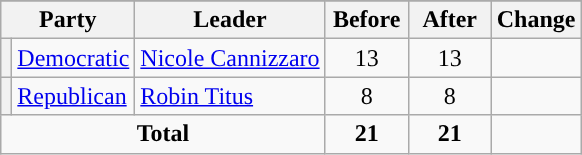<table class="wikitable" style="text-align:center;">
<tr>
</tr>
<tr>
<th colspan="2">Party</th>
<th>Leader</th>
<th style="width:3em">Before</th>
<th style="width:3em">After</th>
<th style="width:3em">Change</th>
</tr>
<tr>
<th style="background-color:"></th>
<td style="text-align:left;"><a href='#'>Democratic</a></td>
<td style="text-align:left;"><a href='#'>Nicole Cannizzaro</a></td>
<td>13</td>
<td>13</td>
<td></td>
</tr>
<tr>
<th style="background-color:"></th>
<td style="text-align:left;"><a href='#'>Republican</a></td>
<td style="text-align:left;"><a href='#'>Robin Titus</a></td>
<td>8</td>
<td>8</td>
<td></td>
</tr>
<tr>
<td colspan="3"><strong>Total</strong></td>
<td><strong>21</strong></td>
<td><strong>21</strong></td>
<td></td>
</tr>
</table>
